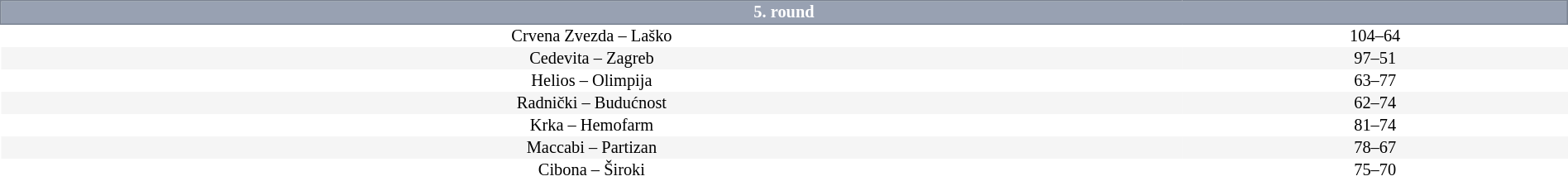<table border=0 cellspacing=0 cellpadding=1em style="font-size: 85%; border-collapse: collapse;" width=100%>
<tr>
<td colspan=5 bgcolor=#98A1B2 style="border:1px solid #7A8392; text-align:center; color:#FFFFFF;"><strong>5. round</strong></td>
</tr>
<tr style="text-align:center; background:#FFFFFF">
<td>Crvena Zvezda – Laško</td>
<td>104–64</td>
</tr>
<tr align=center bgcolor=#f5f5f5>
<td>Cedevita – Zagreb</td>
<td>97–51</td>
</tr>
<tr style="text-align:center; background:#FFFFFF">
<td>Helios – Olimpija</td>
<td>63–77</td>
</tr>
<tr align=center bgcolor=#f5f5f5>
<td>Radnički – Budućnost</td>
<td>62–74</td>
</tr>
<tr style="text-align:center; background:#FFFFFF">
<td>Krka – Hemofarm</td>
<td>81–74</td>
</tr>
<tr align=center bgcolor=#f5f5f5>
<td>Maccabi – Partizan</td>
<td>78–67</td>
</tr>
<tr style="text-align:center; background:#FFFFFF">
<td>Cibona – Široki</td>
<td>75–70</td>
</tr>
</table>
